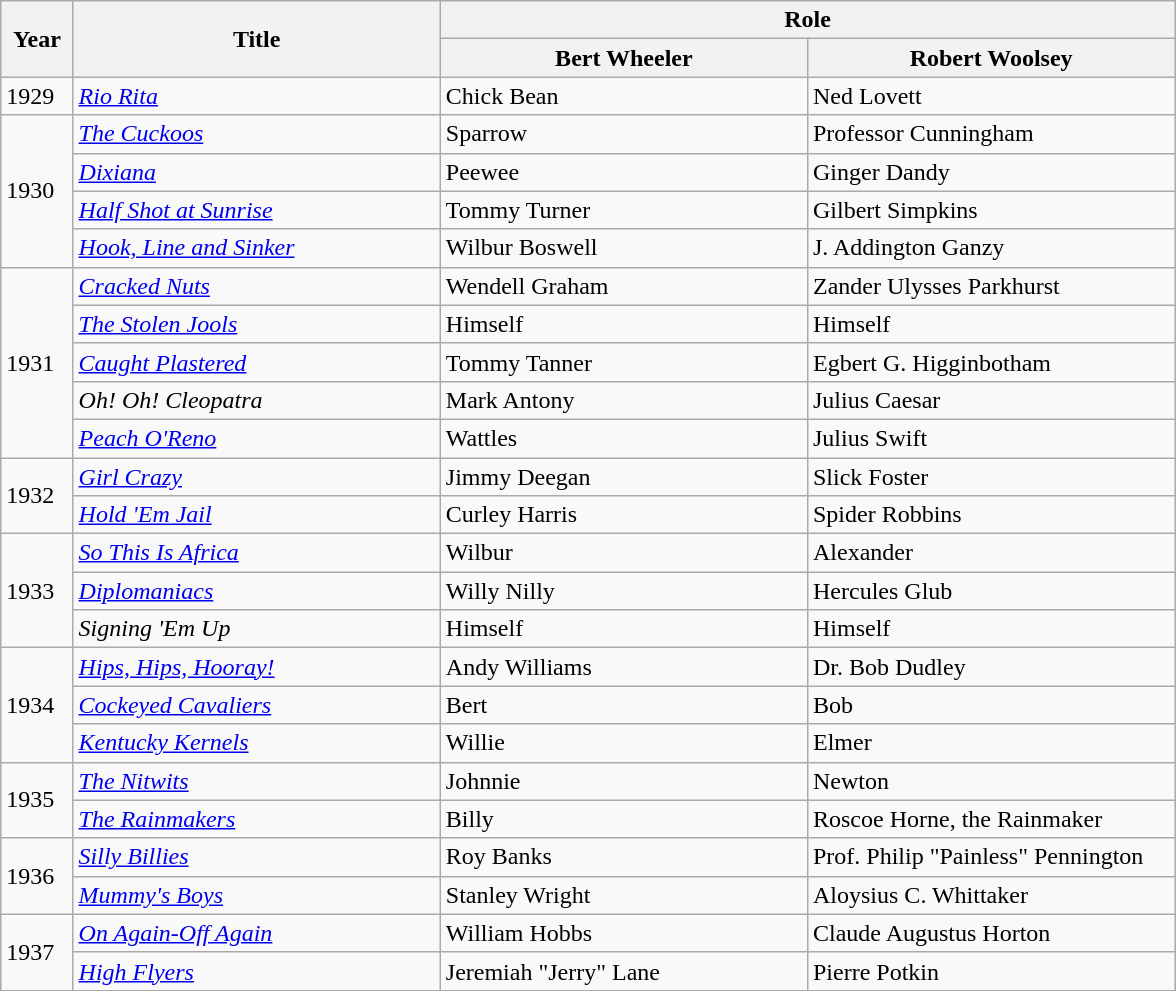<table class=wikitable width=62%>
<tr>
<th width=2% rowspan=2>Year</th>
<th width=20% rowspan=2>Title</th>
<th colspan=2>Role</th>
</tr>
<tr>
<th width=20%>Bert Wheeler</th>
<th width=20%>Robert Woolsey</th>
</tr>
<tr>
<td>1929</td>
<td><em><a href='#'>Rio Rita</a></em></td>
<td>Chick Bean</td>
<td>Ned Lovett</td>
</tr>
<tr>
<td rowspan=4>1930</td>
<td><em><a href='#'>The Cuckoos</a></em></td>
<td>Sparrow</td>
<td>Professor Cunningham</td>
</tr>
<tr>
<td><em><a href='#'>Dixiana</a></em></td>
<td>Peewee</td>
<td>Ginger Dandy</td>
</tr>
<tr>
<td><em><a href='#'>Half Shot at Sunrise</a></em></td>
<td>Tommy Turner</td>
<td>Gilbert Simpkins</td>
</tr>
<tr>
<td><em><a href='#'>Hook, Line and Sinker</a></em></td>
<td>Wilbur Boswell</td>
<td>J. Addington Ganzy</td>
</tr>
<tr>
<td rowspan=5>1931</td>
<td><em><a href='#'>Cracked Nuts</a></em></td>
<td>Wendell Graham</td>
<td>Zander Ulysses Parkhurst</td>
</tr>
<tr>
<td><em><a href='#'>The Stolen Jools</a></em> </td>
<td>Himself</td>
<td>Himself</td>
</tr>
<tr>
<td><em><a href='#'>Caught Plastered</a></em></td>
<td>Tommy Tanner</td>
<td>Egbert G. Higginbotham</td>
</tr>
<tr>
<td><em>Oh! Oh! Cleopatra</em> </td>
<td>Mark Antony</td>
<td>Julius Caesar</td>
</tr>
<tr>
<td><em><a href='#'>Peach O'Reno</a></em></td>
<td>Wattles</td>
<td>Julius Swift</td>
</tr>
<tr>
<td rowspan=2>1932</td>
<td><em><a href='#'>Girl Crazy</a></em></td>
<td>Jimmy Deegan</td>
<td>Slick Foster</td>
</tr>
<tr>
<td><em><a href='#'>Hold 'Em Jail</a></em></td>
<td>Curley Harris</td>
<td>Spider Robbins</td>
</tr>
<tr>
<td rowspan=3>1933</td>
<td><em><a href='#'>So This Is Africa</a></em></td>
<td>Wilbur</td>
<td>Alexander</td>
</tr>
<tr>
<td><em><a href='#'>Diplomaniacs</a></em></td>
<td>Willy Nilly</td>
<td>Hercules Glub</td>
</tr>
<tr>
<td><em>Signing 'Em Up</em> </td>
<td>Himself</td>
<td>Himself</td>
</tr>
<tr>
<td rowspan=3>1934</td>
<td><em><a href='#'>Hips, Hips, Hooray!</a></em></td>
<td>Andy Williams</td>
<td>Dr. Bob Dudley</td>
</tr>
<tr>
<td><em><a href='#'>Cockeyed Cavaliers</a></em></td>
<td>Bert</td>
<td>Bob</td>
</tr>
<tr>
<td><em><a href='#'>Kentucky Kernels</a></em></td>
<td>Willie</td>
<td>Elmer</td>
</tr>
<tr>
<td rowspan=2>1935</td>
<td><em><a href='#'>The Nitwits</a></em></td>
<td>Johnnie</td>
<td>Newton</td>
</tr>
<tr>
<td><em><a href='#'>The Rainmakers</a></em></td>
<td>Billy</td>
<td>Roscoe Horne, the Rainmaker</td>
</tr>
<tr>
<td rowspan=2>1936</td>
<td><em><a href='#'>Silly Billies</a></em></td>
<td>Roy Banks</td>
<td>Prof. Philip "Painless" Pennington</td>
</tr>
<tr>
<td><em><a href='#'>Mummy's Boys</a></em></td>
<td>Stanley Wright</td>
<td>Aloysius C. Whittaker</td>
</tr>
<tr>
<td rowspan=2>1937</td>
<td><em><a href='#'>On Again-Off Again</a></em></td>
<td>William Hobbs</td>
<td>Claude Augustus Horton</td>
</tr>
<tr>
<td><em><a href='#'>High Flyers</a></em></td>
<td>Jeremiah "Jerry" Lane</td>
<td>Pierre Potkin</td>
</tr>
</table>
